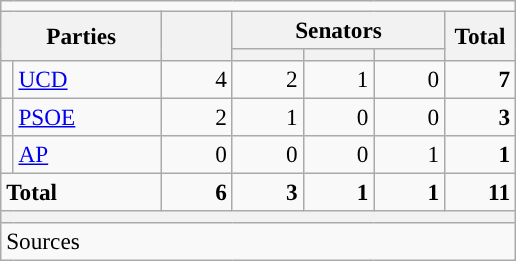<table class="wikitable" style="font-size:97%; text-align:right;">
<tr>
<td colspan="7"></td>
</tr>
<tr>
<th rowspan="2" colspan="2" width="100">Parties</th>
<th rowspan="2" width="40"></th>
<th colspan="3">Senators</th>
<th rowspan="2" width="40">Total</th>
</tr>
<tr>
<th width="40"></th>
<th width="40"></th>
<th width="40"></th>
</tr>
<tr>
<td width="1"></td>
<td align="left"><a href='#'>UCD</a></td>
<td>4</td>
<td>2</td>
<td>1</td>
<td>0</td>
<td><strong>7</strong></td>
</tr>
<tr>
<td></td>
<td align="left"><a href='#'>PSOE</a></td>
<td>2</td>
<td>1</td>
<td>0</td>
<td>0</td>
<td><strong>3</strong></td>
</tr>
<tr>
<td></td>
<td align="left"><a href='#'>AP</a></td>
<td>0</td>
<td>0</td>
<td>0</td>
<td>1</td>
<td><strong>1</strong></td>
</tr>
<tr style="font-weight:bold;">
<td align="left" colspan="2">Total</td>
<td>6</td>
<td>3</td>
<td>1</td>
<td>1</td>
<td>11</td>
</tr>
<tr>
<th colspan="7"></th>
</tr>
<tr>
<th style="text-align:left; font-weight:normal; background:#F9F9F9" colspan="7">Sources</th>
</tr>
</table>
